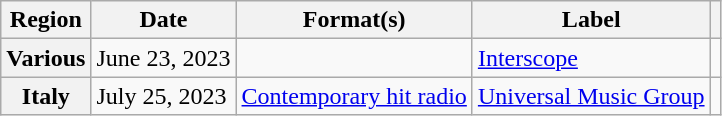<table class="wikitable plainrowheaders">
<tr>
<th scope="col">Region</th>
<th scope="col">Date</th>
<th scope="col">Format(s)</th>
<th scope="col">Label</th>
<th scope="col"></th>
</tr>
<tr>
<th scope="row">Various</th>
<td>June 23, 2023</td>
<td></td>
<td><a href='#'>Interscope</a></td>
<td style="text-align:center;"></td>
</tr>
<tr>
<th scope="row">Italy</th>
<td>July 25, 2023</td>
<td><a href='#'>Contemporary hit radio</a></td>
<td><a href='#'>Universal Music Group</a></td>
<td style="text-align:center;"></td>
</tr>
</table>
